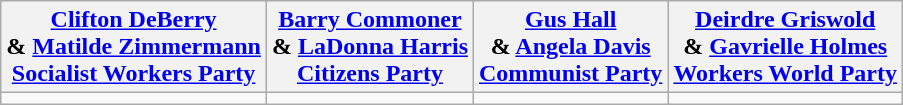<table class="wikitable" style="text-align:center;">
<tr>
<th><a href='#'>Clifton DeBerry</a><br> & <a href='#'>Matilde Zimmermann</a><br><a href='#'>Socialist Workers Party</a></th>
<th><a href='#'>Barry Commoner</a><br> & <a href='#'>LaDonna Harris</a><br><a href='#'>Citizens Party</a></th>
<th><a href='#'>Gus Hall</a><br> & <a href='#'>Angela Davis</a><br><a href='#'>Communist Party</a></th>
<th><a href='#'>Deirdre Griswold</a><br> & <a href='#'>Gavrielle Holmes</a><br><a href='#'>Workers World Party</a></th>
</tr>
<tr>
<td></td>
<td></td>
<td></td>
<td></td>
</tr>
</table>
